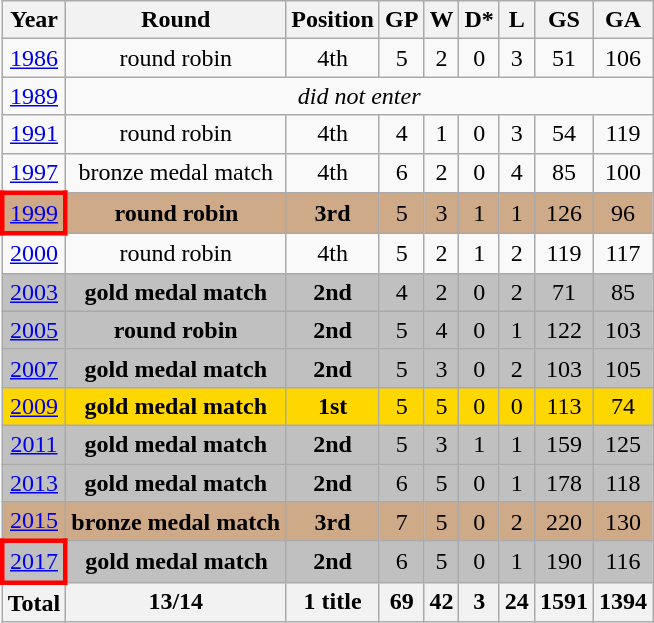<table class="wikitable" style="text-align: center;">
<tr>
<th>Year</th>
<th>Round</th>
<th>Position</th>
<th>GP</th>
<th>W</th>
<th>D*</th>
<th>L</th>
<th>GS</th>
<th>GA</th>
</tr>
<tr>
<td> <a href='#'>1986</a></td>
<td>round robin</td>
<td>4th</td>
<td>5</td>
<td>2</td>
<td>0</td>
<td>3</td>
<td>51</td>
<td>106</td>
</tr>
<tr>
<td> <a href='#'>1989</a></td>
<td colspan=8><em>did not enter</em></td>
</tr>
<tr>
<td> <a href='#'>1991</a></td>
<td>round robin</td>
<td>4th</td>
<td>4</td>
<td>1</td>
<td>0</td>
<td>3</td>
<td>54</td>
<td>119</td>
</tr>
<tr>
<td> <a href='#'>1997</a></td>
<td>bronze medal match</td>
<td>4th</td>
<td>6</td>
<td>2</td>
<td>0</td>
<td>4</td>
<td>85</td>
<td>100</td>
</tr>
<tr style="background: #cfaa88;">
<td style="border: 3px solid red"> <a href='#'>1999</a></td>
<td><strong>round robin</strong></td>
<td><strong>3rd</strong></td>
<td>5</td>
<td>3</td>
<td>1</td>
<td>1</td>
<td>126</td>
<td>96</td>
</tr>
<tr>
<td> <a href='#'>2000</a></td>
<td>round robin</td>
<td>4th</td>
<td>5</td>
<td>2</td>
<td>1</td>
<td>2</td>
<td>119</td>
<td>117</td>
</tr>
<tr style="background:silver;">
<td> <a href='#'>2003</a></td>
<td><strong>gold medal match</strong></td>
<td><strong>2nd</strong></td>
<td>4</td>
<td>2</td>
<td>0</td>
<td>2</td>
<td>71</td>
<td>85</td>
</tr>
<tr style="background:silver;">
<td> <a href='#'>2005</a></td>
<td><strong>round robin</strong></td>
<td><strong>2nd</strong></td>
<td>5</td>
<td>4</td>
<td>0</td>
<td>1</td>
<td>122</td>
<td>103</td>
</tr>
<tr style="background:silver;">
<td> <a href='#'>2007</a></td>
<td><strong>gold medal match</strong></td>
<td><strong>2nd</strong></td>
<td>5</td>
<td>3</td>
<td>0</td>
<td>2</td>
<td>103</td>
<td>105</td>
</tr>
<tr style="background:gold;">
<td> <a href='#'>2009</a></td>
<td><strong>gold medal match</strong></td>
<td><strong>1st</strong></td>
<td>5</td>
<td>5</td>
<td>0</td>
<td>0</td>
<td>113</td>
<td>74</td>
</tr>
<tr style="background:silver;">
<td> <a href='#'>2011</a></td>
<td><strong>gold medal match</strong></td>
<td><strong>2nd</strong></td>
<td>5</td>
<td>3</td>
<td>1</td>
<td>1</td>
<td>159</td>
<td>125</td>
</tr>
<tr style="background:silver;">
<td> <a href='#'>2013</a></td>
<td><strong>gold medal match</strong></td>
<td><strong>2nd</strong></td>
<td>6</td>
<td>5</td>
<td>0</td>
<td>1</td>
<td>178</td>
<td>118</td>
</tr>
<tr style="background:#cfaa88;">
<td> <a href='#'>2015</a></td>
<td><strong>bronze medal match</strong></td>
<td><strong>3rd</strong></td>
<td>7</td>
<td>5</td>
<td>0</td>
<td>2</td>
<td>220</td>
<td>130</td>
</tr>
<tr style="background:silver;">
<td style="border: 3px solid red"> <a href='#'>2017</a></td>
<td><strong>gold medal match</strong></td>
<td><strong>2nd</strong></td>
<td>6</td>
<td>5</td>
<td>0</td>
<td>1</td>
<td>190</td>
<td>116</td>
</tr>
<tr>
<th>Total</th>
<th>13/14</th>
<th>1 title</th>
<th>69</th>
<th>42</th>
<th>3</th>
<th>24</th>
<th>1591</th>
<th>1394</th>
</tr>
</table>
